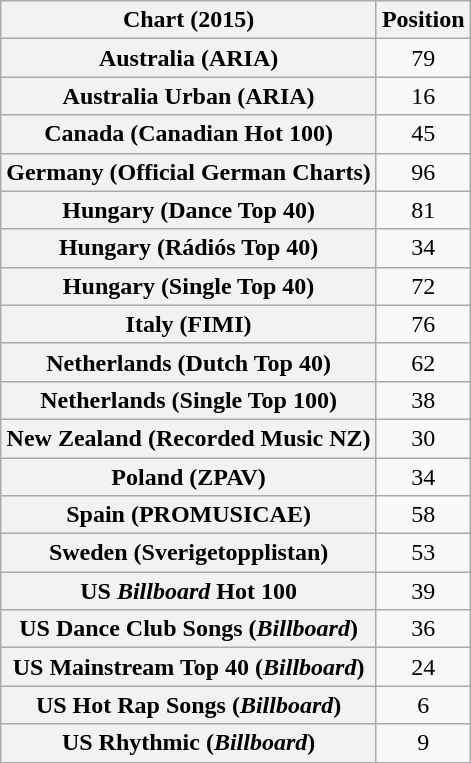<table class="wikitable sortable plainrowheaders" style="text-align:center">
<tr>
<th scope="col">Chart (2015)</th>
<th scope="col">Position</th>
</tr>
<tr>
<th scope="row">Australia (ARIA)</th>
<td>79</td>
</tr>
<tr>
<th scope="row">Australia Urban (ARIA)</th>
<td align="center">16</td>
</tr>
<tr>
<th scope="row">Canada (Canadian Hot 100)</th>
<td>45</td>
</tr>
<tr>
<th scope="row">Germany (Official German Charts)</th>
<td>96</td>
</tr>
<tr>
<th scope="row">Hungary (Dance Top 40)</th>
<td>81</td>
</tr>
<tr>
<th scope="row">Hungary (Rádiós Top 40)</th>
<td>34</td>
</tr>
<tr>
<th scope="row">Hungary (Single Top 40)</th>
<td>72</td>
</tr>
<tr>
<th scope="row">Italy (FIMI)</th>
<td>76</td>
</tr>
<tr>
<th scope="row">Netherlands (Dutch Top 40)</th>
<td>62</td>
</tr>
<tr>
<th scope="row">Netherlands (Single Top 100)</th>
<td>38</td>
</tr>
<tr>
<th scope="row">New Zealand (Recorded Music NZ)</th>
<td>30</td>
</tr>
<tr>
<th scope="row">Poland (ZPAV)</th>
<td>34</td>
</tr>
<tr>
<th scope="row">Spain (PROMUSICAE)</th>
<td>58</td>
</tr>
<tr>
<th scope="row">Sweden (Sverigetopplistan)</th>
<td>53</td>
</tr>
<tr>
<th scope="row">US <em>Billboard</em> Hot 100</th>
<td>39</td>
</tr>
<tr>
<th scope="row">US Dance Club Songs (<em>Billboard</em>)</th>
<td>36</td>
</tr>
<tr>
<th scope="row">US Mainstream Top 40 (<em>Billboard</em>)</th>
<td>24</td>
</tr>
<tr>
<th scope="row">US Hot Rap Songs (<em>Billboard</em>)</th>
<td>6</td>
</tr>
<tr>
<th scope="row">US Rhythmic (<em>Billboard</em>)</th>
<td>9</td>
</tr>
</table>
